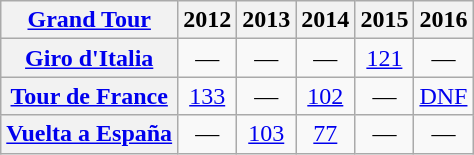<table class="wikitable plainrowheaders">
<tr>
<th scope="col"><a href='#'>Grand Tour</a></th>
<th scope="col">2012</th>
<th scope="col">2013</th>
<th scope="col">2014</th>
<th scope="col">2015</th>
<th scope="col">2016</th>
</tr>
<tr style="text-align:center;">
<th scope="row"> <a href='#'>Giro d'Italia</a></th>
<td>—</td>
<td>—</td>
<td>—</td>
<td><a href='#'>121</a></td>
<td>—</td>
</tr>
<tr style="text-align:center;">
<th scope="row"> <a href='#'>Tour de France</a></th>
<td><a href='#'>133</a></td>
<td>—</td>
<td><a href='#'>102</a></td>
<td>—</td>
<td><a href='#'>DNF</a></td>
</tr>
<tr style="text-align:center;">
<th scope="row"> <a href='#'>Vuelta a España</a></th>
<td>—</td>
<td><a href='#'>103</a></td>
<td><a href='#'>77</a></td>
<td>—</td>
<td>—</td>
</tr>
</table>
